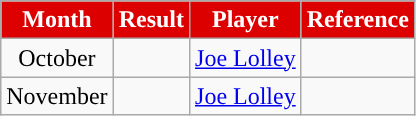<table class=wikitable>
<tr>
<th style="background:#DD0000; color:#FFFFFF;">Month</th>
<th style="background:#DD0000; color:#FFFFFF;">Result</th>
<th style="background:#DD0000; color:#FFFFFF;">Player</th>
<th style="background:#DD0000; color:#FFFFFF;">Reference</th>
</tr>
<tr>
<td align=center>October</td>
<td></td>
<td><a href='#'>Joe Lolley</a></td>
<td></td>
</tr>
<tr>
<td align=center>November</td>
<td></td>
<td><a href='#'>Joe Lolley</a></td>
<td></td>
</tr>
</table>
